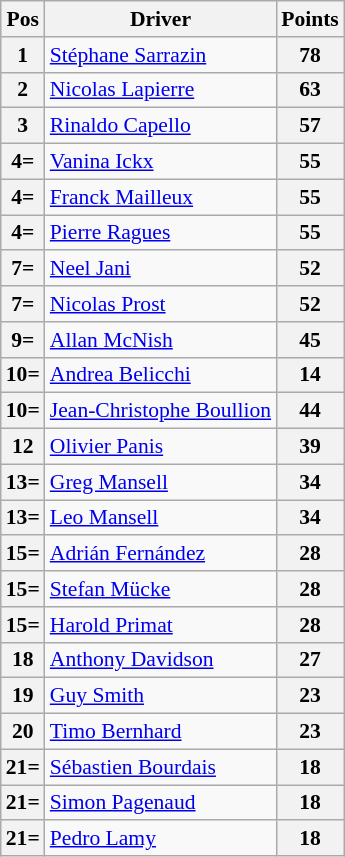<table class="wikitable" style="font-size: 90%;">
<tr>
<th>Pos</th>
<th>Driver</th>
<th>Points</th>
</tr>
<tr>
<th>1</th>
<td> <a href='#'>Stéphane Sarrazin</a></td>
<th align="center">78</th>
</tr>
<tr>
<th>2</th>
<td> <a href='#'>Nicolas Lapierre</a></td>
<th align="center">63</th>
</tr>
<tr>
<th>3</th>
<td> <a href='#'>Rinaldo Capello</a></td>
<th align="center">57</th>
</tr>
<tr>
<th>4=</th>
<td> <a href='#'>Vanina Ickx</a></td>
<th align="center">55</th>
</tr>
<tr>
<th>4=</th>
<td> <a href='#'>Franck Mailleux</a></td>
<th align="center">55</th>
</tr>
<tr>
<th>4=</th>
<td> <a href='#'>Pierre Ragues</a></td>
<th align="center">55</th>
</tr>
<tr>
<th>7=</th>
<td> <a href='#'>Neel Jani</a></td>
<th align="center">52</th>
</tr>
<tr>
<th>7=</th>
<td> <a href='#'>Nicolas Prost</a></td>
<th align="center">52</th>
</tr>
<tr>
<th>9=</th>
<td> <a href='#'>Allan McNish</a></td>
<th align="center">45</th>
</tr>
<tr>
<th>10=</th>
<td> <a href='#'>Andrea Belicchi</a></td>
<th align="center">14</th>
</tr>
<tr>
<th>10=</th>
<td> <a href='#'>Jean-Christophe Boullion</a></td>
<th align="center">44</th>
</tr>
<tr>
<th>12</th>
<td> <a href='#'>Olivier Panis</a></td>
<th align="center">39</th>
</tr>
<tr>
<th>13=</th>
<td> <a href='#'>Greg Mansell</a></td>
<th align="center">34</th>
</tr>
<tr>
<th>13=</th>
<td> <a href='#'>Leo Mansell</a></td>
<th align="center">34</th>
</tr>
<tr>
<th>15=</th>
<td> <a href='#'>Adrián Fernández</a></td>
<th align="center">28</th>
</tr>
<tr>
<th>15=</th>
<td> <a href='#'>Stefan Mücke</a></td>
<th align="center">28</th>
</tr>
<tr>
<th>15=</th>
<td> <a href='#'>Harold Primat</a></td>
<th align="center">28</th>
</tr>
<tr>
<th>18</th>
<td> <a href='#'>Anthony Davidson</a></td>
<th align="center">27</th>
</tr>
<tr>
<th>19</th>
<td> <a href='#'>Guy Smith</a></td>
<th align="center">23</th>
</tr>
<tr>
<th>20</th>
<td> <a href='#'>Timo Bernhard</a></td>
<th align="center">23</th>
</tr>
<tr>
<th>21=</th>
<td> <a href='#'>Sébastien Bourdais</a></td>
<th align="center">18</th>
</tr>
<tr>
<th>21=</th>
<td> <a href='#'>Simon Pagenaud</a></td>
<th align="center">18</th>
</tr>
<tr>
<th>21=</th>
<td> <a href='#'>Pedro Lamy</a></td>
<th align="center">18</th>
</tr>
</table>
